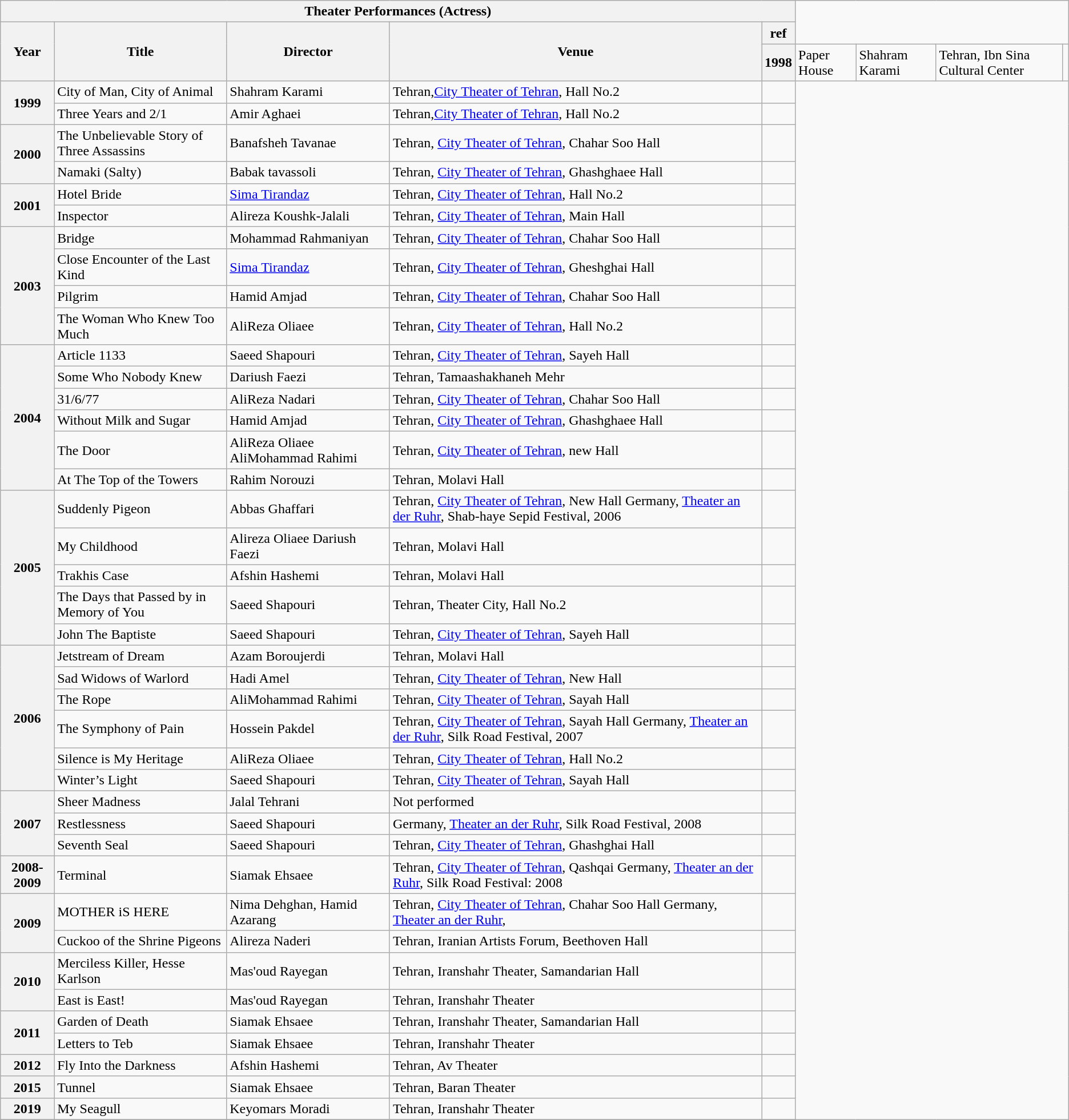<table class="wikitable sortable plainrowheaders">
<tr>
<th colspan="5">Theater Performances (Actress)</th>
</tr>
<tr>
<th rowspan="2" scope="col">Year</th>
<th rowspan="2" scope="col">Title</th>
<th rowspan="2" scope="col">Director</th>
<th rowspan="2" scope="col">Venue</th>
<th scope="col" class="unsortable">ref</th>
</tr>
<tr>
<th>1998</th>
<td>Paper House</td>
<td>Shahram Karami</td>
<td>Tehran, Ibn Sina Cultural Center</td>
<td></td>
</tr>
<tr>
<th rowspan="2">1999</th>
<td>City of Man, City of Animal</td>
<td>Shahram Karami</td>
<td>Tehran,<a href='#'>City Theater of Tehran</a>, Hall No.2</td>
<td></td>
</tr>
<tr>
<td>Three Years and 2/1</td>
<td>Amir Aghaei</td>
<td>Tehran,<a href='#'>City Theater of Tehran</a>, Hall No.2</td>
<td></td>
</tr>
<tr>
<th rowspan="2">2000</th>
<td>The Unbelievable Story of Three Assassins</td>
<td>Banafsheh Tavanae</td>
<td>Tehran, <a href='#'>City Theater of Tehran</a>, Chahar Soo Hall</td>
<td></td>
</tr>
<tr>
<td>Namaki (Salty)</td>
<td>Babak tavassoli</td>
<td>Tehran, <a href='#'>City Theater of Tehran</a>, Ghashghaee Hall</td>
<td></td>
</tr>
<tr>
<th rowspan="2">2001</th>
<td>Hotel Bride</td>
<td><a href='#'>Sima Tirandaz</a></td>
<td>Tehran, <a href='#'>City Theater of Tehran</a>, Hall No.2</td>
<td></td>
</tr>
<tr>
<td>Inspector</td>
<td>Alireza Koushk-Jalali</td>
<td>Tehran, <a href='#'>City Theater of Tehran</a>, Main Hall</td>
<td></td>
</tr>
<tr>
<th rowspan="4">2003</th>
<td>Bridge</td>
<td>Mohammad Rahmaniyan</td>
<td>Tehran, <a href='#'>City Theater of Tehran</a>, Chahar Soo Hall</td>
<td></td>
</tr>
<tr>
<td>Close Encounter of the Last Kind</td>
<td><a href='#'>Sima Tirandaz</a></td>
<td>Tehran, <a href='#'>City Theater of Tehran</a>, Gheshghai Hall</td>
<td></td>
</tr>
<tr>
<td>Pilgrim</td>
<td>Hamid Amjad</td>
<td>Tehran, <a href='#'>City Theater of Tehran</a>, Chahar Soo Hall</td>
<td></td>
</tr>
<tr>
<td>The Woman Who Knew Too Much</td>
<td>AliReza Oliaee</td>
<td>Tehran, <a href='#'>City Theater of Tehran</a>, Hall No.2</td>
<td></td>
</tr>
<tr>
<th rowspan="6">2004</th>
<td>Article 1133</td>
<td>Saeed Shapouri</td>
<td>Tehran, <a href='#'>City Theater of Tehran</a>, Sayeh Hall</td>
<td></td>
</tr>
<tr>
<td>Some Who Nobody Knew</td>
<td>Dariush Faezi</td>
<td>Tehran, Tamaashakhaneh Mehr</td>
<td></td>
</tr>
<tr>
<td>31/6/77</td>
<td>AliReza Nadari</td>
<td>Tehran, <a href='#'>City Theater of Tehran</a>, Chahar Soo Hall</td>
<td></td>
</tr>
<tr>
<td>Without Milk and Sugar</td>
<td>Hamid Amjad</td>
<td>Tehran, <a href='#'>City Theater of Tehran</a>, Ghashghaee Hall</td>
<td></td>
</tr>
<tr>
<td>The Door</td>
<td>AliReza Oliaee  AliMohammad Rahimi</td>
<td>Tehran, <a href='#'>City Theater of Tehran</a>, new Hall</td>
<td></td>
</tr>
<tr>
<td>At The Top of the Towers</td>
<td>Rahim Norouzi</td>
<td>Tehran, Molavi Hall</td>
<td></td>
</tr>
<tr>
<th rowspan="5">2005</th>
<td>Suddenly Pigeon</td>
<td>Abbas Ghaffari</td>
<td>Tehran, <a href='#'>City Theater of Tehran</a>, New Hall  Germany, <a href='#'>Theater an der Ruhr</a>, Shab-haye Sepid Festival, 2006</td>
<td></td>
</tr>
<tr>
<td>My Childhood</td>
<td>Alireza Oliaee  Dariush Faezi</td>
<td>Tehran, Molavi Hall</td>
<td></td>
</tr>
<tr>
<td>Trakhis Case</td>
<td>Afshin Hashemi</td>
<td>Tehran, Molavi Hall</td>
<td></td>
</tr>
<tr>
<td>The Days that Passed by in Memory of You</td>
<td>Saeed Shapouri</td>
<td>Tehran, Theater City, Hall No.2</td>
<td></td>
</tr>
<tr>
<td>John The Baptiste</td>
<td>Saeed Shapouri</td>
<td>Tehran, <a href='#'>City Theater of Tehran</a>, Sayeh Hall</td>
<td></td>
</tr>
<tr>
<th rowspan="6">2006</th>
<td>Jetstream of Dream</td>
<td>Azam Boroujerdi</td>
<td>Tehran, Molavi Hall</td>
<td></td>
</tr>
<tr>
<td>Sad Widows of Warlord</td>
<td>Hadi Amel</td>
<td>Tehran, <a href='#'>City Theater of Tehran</a>, New Hall</td>
<td></td>
</tr>
<tr>
<td>The Rope</td>
<td>AliMohammad Rahimi</td>
<td>Tehran, <a href='#'>City Theater of Tehran</a>, Sayah Hall</td>
<td></td>
</tr>
<tr>
<td>The Symphony of Pain</td>
<td>Hossein Pakdel</td>
<td>Tehran, <a href='#'>City Theater of Tehran</a>, Sayah Hall  Germany, <a href='#'>Theater an der Ruhr</a>, Silk Road Festival, 2007</td>
<td></td>
</tr>
<tr>
<td>Silence is My Heritage</td>
<td>AliReza Oliaee</td>
<td>Tehran, <a href='#'>City Theater of Tehran</a>, Hall No.2</td>
<td></td>
</tr>
<tr>
<td>Winter’s Light</td>
<td>Saeed Shapouri</td>
<td>Tehran, <a href='#'>City Theater of Tehran</a>, Sayah Hall</td>
<td></td>
</tr>
<tr>
<th rowspan="3">2007</th>
<td>Sheer Madness</td>
<td>Jalal Tehrani</td>
<td>Not performed</td>
<td></td>
</tr>
<tr>
<td>Restlessness</td>
<td>Saeed Shapouri</td>
<td>Germany, <a href='#'>Theater an der Ruhr</a>, Silk Road Festival, 2008</td>
<td></td>
</tr>
<tr>
<td>Seventh Seal</td>
<td>Saeed Shapouri</td>
<td>Tehran, <a href='#'>City Theater of Tehran</a>, Ghashghai Hall</td>
<td></td>
</tr>
<tr>
<th>2008-2009</th>
<td>Terminal</td>
<td>Siamak Ehsaee</td>
<td>Tehran, <a href='#'>City Theater of Tehran</a>, Qashqai  Germany, <a href='#'>Theater an der Ruhr</a>, Silk Road Festival: 2008</td>
<td></td>
</tr>
<tr>
<th rowspan="2">2009</th>
<td>MOTHER iS HERE</td>
<td>Nima Dehghan, Hamid Azarang</td>
<td>Tehran, <a href='#'>City Theater of Tehran</a>, Chahar Soo Hall  Germany, <a href='#'>Theater an der Ruhr</a>,</td>
<td></td>
</tr>
<tr>
<td>Cuckoo of the Shrine Pigeons</td>
<td>Alireza Naderi</td>
<td>Tehran, Iranian Artists Forum, Beethoven Hall</td>
<td></td>
</tr>
<tr>
<th rowspan="2">2010</th>
<td>Merciless Killer, Hesse Karlson</td>
<td>Mas'oud Rayegan</td>
<td>Tehran, Iranshahr Theater, Samandarian Hall</td>
<td></td>
</tr>
<tr>
<td>East is East!</td>
<td>Mas'oud Rayegan</td>
<td>Tehran, Iranshahr Theater</td>
<td></td>
</tr>
<tr>
<th rowspan="2">2011</th>
<td>Garden of Death</td>
<td>Siamak Ehsaee</td>
<td>Tehran, Iranshahr Theater, Samandarian Hall</td>
<td></td>
</tr>
<tr>
<td>Letters to Teb</td>
<td>Siamak Ehsaee</td>
<td>Tehran, Iranshahr Theater</td>
<td></td>
</tr>
<tr>
<th>2012</th>
<td>Fly Into the Darkness</td>
<td>Afshin Hashemi</td>
<td>Tehran, Av Theater</td>
<td></td>
</tr>
<tr>
<th>2015</th>
<td>Tunnel</td>
<td>Siamak Ehsaee</td>
<td>Tehran, Baran Theater</td>
<td></td>
</tr>
<tr>
<th>2019</th>
<td>My Seagull</td>
<td>Keyomars Moradi</td>
<td>Tehran, Iranshahr Theater</td>
<td></td>
</tr>
<tr>
</tr>
</table>
